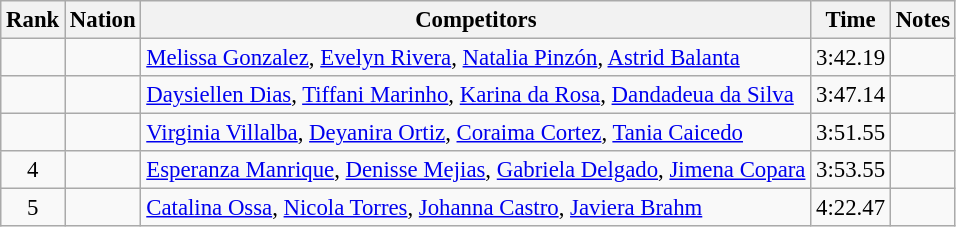<table class="wikitable sortable" style="text-align:center; font-size:95%">
<tr>
<th>Rank</th>
<th>Nation</th>
<th>Competitors</th>
<th>Time</th>
<th>Notes</th>
</tr>
<tr>
<td></td>
<td align=left></td>
<td align=left><a href='#'>Melissa Gonzalez</a>, <a href='#'>Evelyn Rivera</a>, <a href='#'>Natalia Pinzón</a>, <a href='#'>Astrid Balanta</a></td>
<td>3:42.19</td>
<td></td>
</tr>
<tr>
<td></td>
<td align=left></td>
<td align=left><a href='#'>Daysiellen Dias</a>, <a href='#'>Tiffani Marinho</a>, <a href='#'>Karina da Rosa</a>, <a href='#'>Dandadeua da Silva</a></td>
<td>3:47.14</td>
<td></td>
</tr>
<tr>
<td></td>
<td align=left></td>
<td align=left><a href='#'>Virginia Villalba</a>, <a href='#'>Deyanira Ortiz</a>, <a href='#'>Coraima Cortez</a>, <a href='#'>Tania Caicedo</a></td>
<td>3:51.55</td>
<td></td>
</tr>
<tr>
<td>4</td>
<td align=left></td>
<td align=left><a href='#'>Esperanza Manrique</a>, <a href='#'>Denisse Mejias</a>, <a href='#'>Gabriela Delgado</a>, <a href='#'>Jimena Copara</a></td>
<td>3:53.55</td>
<td></td>
</tr>
<tr>
<td>5</td>
<td align=left></td>
<td align=left><a href='#'>Catalina Ossa</a>, <a href='#'>Nicola Torres</a>, <a href='#'>Johanna Castro</a>, <a href='#'>Javiera Brahm</a></td>
<td>4:22.47</td>
<td></td>
</tr>
</table>
